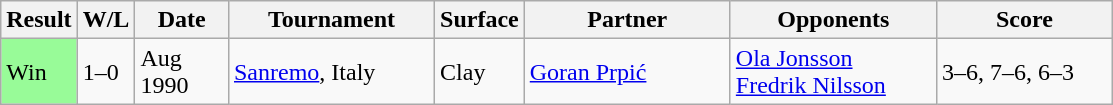<table class="sortable wikitable">
<tr>
<th>Result</th>
<th style="width:30px" class="unsortable">W/L</th>
<th style="width:55px">Date</th>
<th style="width:130px">Tournament</th>
<th style="width:50px">Surface</th>
<th style="width:130px">Partner</th>
<th style="width:130px">Opponents</th>
<th style="width:110px" class="unsortable">Score</th>
</tr>
<tr>
<td style="background:#98fb98;">Win</td>
<td>1–0</td>
<td>Aug 1990</td>
<td><a href='#'>Sanremo</a>, Italy</td>
<td>Clay</td>
<td> <a href='#'>Goran Prpić</a></td>
<td> <a href='#'>Ola Jonsson</a><br> <a href='#'>Fredrik Nilsson</a></td>
<td>3–6, 7–6, 6–3</td>
</tr>
</table>
